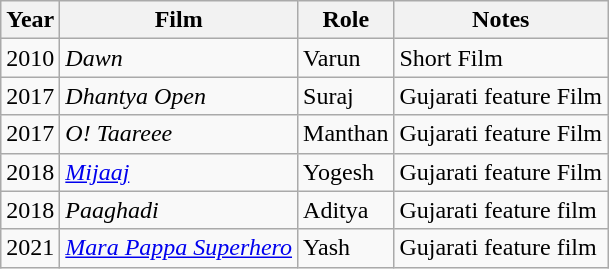<table class="wikitable sortable">
<tr>
<th>Year</th>
<th>Film</th>
<th>Role</th>
<th>Notes</th>
</tr>
<tr>
<td>2010</td>
<td><em>Dawn</em></td>
<td>Varun</td>
<td>Short Film</td>
</tr>
<tr>
<td>2017</td>
<td><em>Dhantya Open</em></td>
<td>Suraj</td>
<td>Gujarati feature Film</td>
</tr>
<tr>
<td>2017</td>
<td><em>O! Taareee</em></td>
<td>Manthan</td>
<td>Gujarati feature Film</td>
</tr>
<tr>
<td>2018</td>
<td><em><a href='#'>Mijaaj</a></em></td>
<td>Yogesh</td>
<td>Gujarati feature Film</td>
</tr>
<tr>
<td>2018</td>
<td><em>Paaghadi</em></td>
<td>Aditya</td>
<td>Gujarati feature film</td>
</tr>
<tr>
<td>2021</td>
<td><em><a href='#'>Mara Pappa Superhero</a></em></td>
<td>Yash</td>
<td>Gujarati feature film</td>
</tr>
</table>
